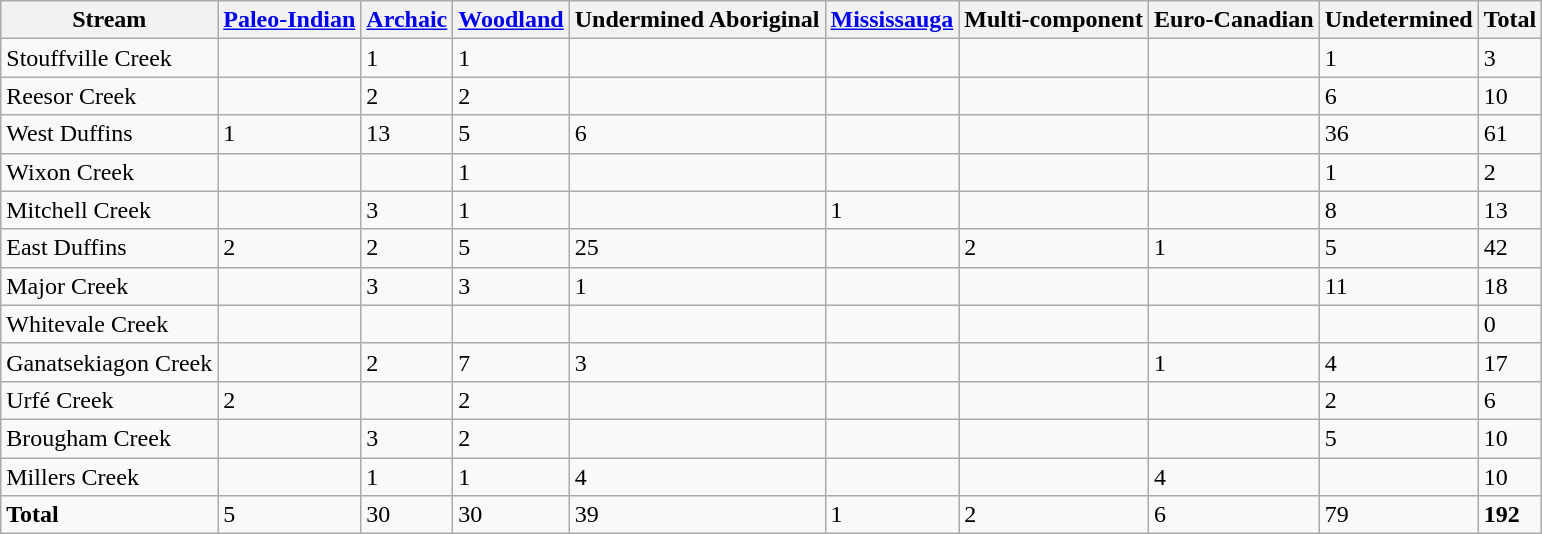<table class="wikitable sortable mw-collapsible mw-collapsed">
<tr>
<th>Stream</th>
<th><a href='#'>Paleo-Indian</a></th>
<th><a href='#'>Archaic</a></th>
<th><a href='#'>Woodland</a></th>
<th>Undermined Aboriginal</th>
<th><a href='#'>Mississauga</a></th>
<th>Multi-component</th>
<th>Euro-Canadian</th>
<th>Undetermined</th>
<th>Total</th>
</tr>
<tr>
<td>Stouffville Creek</td>
<td></td>
<td>1</td>
<td>1</td>
<td></td>
<td></td>
<td></td>
<td></td>
<td>1</td>
<td>3</td>
</tr>
<tr>
<td>Reesor Creek</td>
<td></td>
<td>2</td>
<td>2</td>
<td></td>
<td></td>
<td></td>
<td></td>
<td>6</td>
<td>10</td>
</tr>
<tr>
<td>West Duffins</td>
<td>1</td>
<td>13</td>
<td>5</td>
<td>6</td>
<td></td>
<td></td>
<td></td>
<td>36</td>
<td>61</td>
</tr>
<tr>
<td>Wixon Creek</td>
<td></td>
<td></td>
<td>1</td>
<td></td>
<td></td>
<td></td>
<td></td>
<td>1</td>
<td>2</td>
</tr>
<tr>
<td>Mitchell Creek</td>
<td></td>
<td>3</td>
<td>1</td>
<td></td>
<td>1</td>
<td></td>
<td></td>
<td>8</td>
<td>13</td>
</tr>
<tr>
<td>East Duffins</td>
<td>2</td>
<td>2</td>
<td>5</td>
<td>25</td>
<td></td>
<td>2</td>
<td>1</td>
<td>5</td>
<td>42</td>
</tr>
<tr>
<td>Major Creek</td>
<td></td>
<td>3</td>
<td>3</td>
<td>1</td>
<td></td>
<td></td>
<td></td>
<td>11</td>
<td>18</td>
</tr>
<tr>
<td>Whitevale Creek</td>
<td></td>
<td></td>
<td></td>
<td></td>
<td></td>
<td></td>
<td></td>
<td></td>
<td>0</td>
</tr>
<tr>
<td>Ganatsekiagon Creek</td>
<td></td>
<td>2</td>
<td>7</td>
<td>3</td>
<td></td>
<td></td>
<td>1</td>
<td>4</td>
<td>17</td>
</tr>
<tr>
<td>Urfé Creek</td>
<td>2</td>
<td></td>
<td>2</td>
<td></td>
<td></td>
<td></td>
<td></td>
<td>2</td>
<td>6</td>
</tr>
<tr>
<td>Brougham Creek</td>
<td></td>
<td>3</td>
<td>2</td>
<td></td>
<td></td>
<td></td>
<td></td>
<td>5</td>
<td>10</td>
</tr>
<tr>
<td>Millers Creek</td>
<td></td>
<td>1</td>
<td>1</td>
<td>4</td>
<td></td>
<td></td>
<td>4</td>
<td></td>
<td>10</td>
</tr>
<tr>
<td><strong>Total</strong></td>
<td>5</td>
<td>30</td>
<td>30</td>
<td>39</td>
<td>1</td>
<td>2</td>
<td>6</td>
<td>79</td>
<td><strong>192</strong></td>
</tr>
</table>
